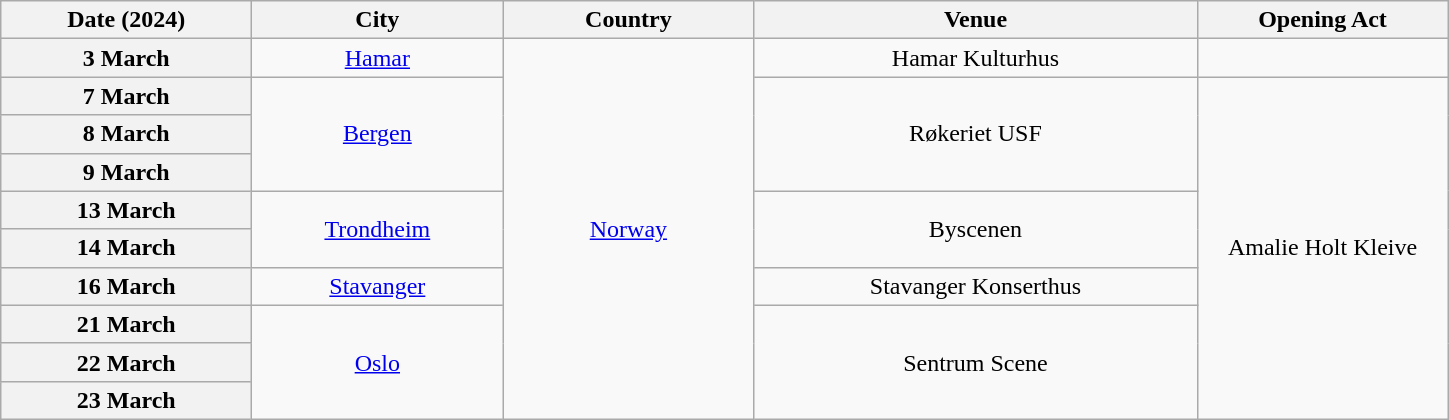<table class="wikitable plainrowheaders" style="text-align:center;">
<tr>
<th scope="col" style="width:10em;">Date (2024)</th>
<th scope="col" style="width:10em;">City</th>
<th scope="col" style="width:10em;">Country</th>
<th scope="col" style="width:18em;">Venue</th>
<th scope="col" style="width:10em;">Opening Act</th>
</tr>
<tr>
<th scope="row" style="text-align:center;">3 March</th>
<td><a href='#'>Hamar</a></td>
<td rowspan="10"><a href='#'>Norway</a></td>
<td>Hamar Kulturhus</td>
<td></td>
</tr>
<tr>
<th scope="row" style="text-align:center;">7 March</th>
<td rowspan="3"><a href='#'>Bergen</a></td>
<td rowspan="3">Røkeriet USF</td>
<td rowspan="9">Amalie Holt Kleive</td>
</tr>
<tr>
<th scope="row" style="text-align:center;">8 March</th>
</tr>
<tr>
<th scope="row" style="text-align:center;">9 March</th>
</tr>
<tr>
<th scope="row" style="text-align:center;">13 March</th>
<td rowspan="2"><a href='#'>Trondheim</a></td>
<td rowspan="2">Byscenen</td>
</tr>
<tr>
<th scope="row" style="text-align:center;">14 March</th>
</tr>
<tr>
<th scope="row" style="text-align:center;">16 March</th>
<td><a href='#'>Stavanger</a></td>
<td>Stavanger Konserthus</td>
</tr>
<tr>
<th scope="row" style="text-align:center;">21 March</th>
<td rowspan="3"><a href='#'>Oslo</a></td>
<td rowspan="3">Sentrum Scene</td>
</tr>
<tr>
<th scope="row" style="text-align:center;">22 March</th>
</tr>
<tr>
<th scope="row" style="text-align:center;">23 March</th>
</tr>
</table>
